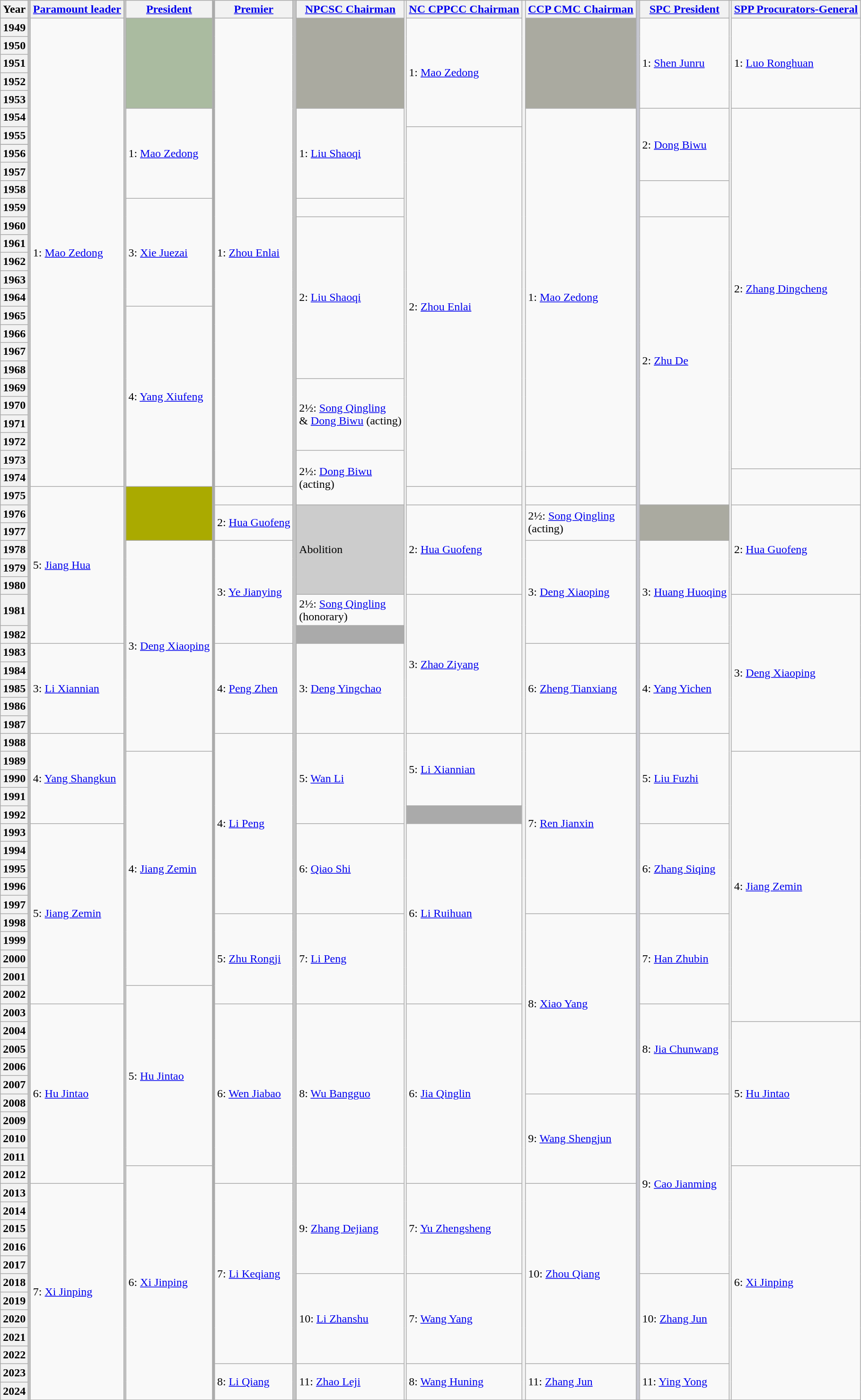<table class="wikitable">
<tr>
<th>Year</th>
<th rowspan=111 style="background:#AAAA; width:3; padding:1px"></th>
<th><a href='#'>Paramount leader</a></th>
<th rowspan=111 style="background:#AAAA; width:3; padding:1px"></th>
<th><a href='#'>President</a></th>
<th rowspan=111 style="background:#AAAAAA; width:3; padding:1px"></th>
<th><a href='#'>Premier</a></th>
<th rowspan=111 style="background:#AAAA; width:5; padding:2px"></th>
<th><a href='#'>NPCSC Chairman</a></th>
<th rowspan=111 style="background:#AAAAbAA; width:7; padding:1px"></th>
<th><a href='#'>NC CPPCC Chairman</a></th>
<th rowspan=111 style="background:#AAbAAAA; width:0; padding:2px"></th>
<th><a href='#'>CCP CMC Chairman</a></th>
<th rowspan=111 style="background:#AAAbbAAA; width:8; padding:2px"></th>
<th><a href='#'>SPC President</a></th>
<th rowspan=111 style="background:#AAAAA; width:2; padding:1px"></th>
<th><a href='#'>SPP Procurators-General</a></th>
</tr>
<tr>
<th>1949</th>
<td rowspan=27>1: <a href='#'>Mao Zedong</a></td>
<td bgcolor=#aaabbaa rowspan=5> </td>
<td rowspan=27>1: <a href='#'>Zhou Enlai</a></td>
<td bgcolor=#aaaaa rowspan=5> </td>
<td rowspan=6>1: <a href='#'>Mao Zedong</a></td>
<td bgcolor=#aaaaa rowspan=5> </td>
<td rowspan=5>1: <a href='#'>Shen Junru</a></td>
<td rowspan=5>1: <a href='#'>Luo Ronghuan</a></td>
</tr>
<tr>
<th>1950</th>
</tr>
<tr>
<th>1951</th>
</tr>
<tr>
<th>1952</th>
</tr>
<tr>
<th>1953</th>
</tr>
<tr>
<th>1954</th>
<td rowspan=6>1: <a href='#'>Mao Zedong</a></td>
<td rowspan=6>1: <a href='#'>Liu Shaoqi</a></td>
<td rowspan=22>1: <a href='#'>Mao Zedong</a></td>
<td rowspan=5>2: <a href='#'>Dong Biwu</a></td>
<td rowspan=21>2: <a href='#'>Zhang Dingcheng</a></td>
</tr>
<tr>
<th>1955</th>
<td rowspan=21>2: <a href='#'>Zhou Enlai</a></td>
</tr>
<tr>
</tr>
<tr>
<th>1956</th>
</tr>
<tr>
<th>1957</th>
</tr>
<tr>
<th>1958</th>
</tr>
<tr>
<th>1959</th>
<td rowspan=6>3: <a href='#'>Xie Juezai</a></td>
</tr>
<tr>
<th>1960</th>
<td rowspan=9>2: <a href='#'>Liu Shaoqi</a></td>
<td rowspan=16>2: <a href='#'>Zhu De</a></td>
</tr>
<tr>
<th>1961</th>
</tr>
<tr>
<th>1962</th>
</tr>
<tr>
<th>1963</th>
</tr>
<tr>
<th>1964</th>
</tr>
<tr>
<th>1965</th>
<td rowspan=10>4: <a href='#'>Yang Xiufeng</a></td>
</tr>
<tr>
<th>1966</th>
</tr>
<tr>
<th>1967</th>
</tr>
<tr>
<th>1968</th>
</tr>
<tr>
<th>1969</th>
<td rowspan=4>2½: <a href='#'>Song Qingling</a><br>& <a href='#'>Dong Biwu</a> (acting)</td>
</tr>
<tr>
<th>1970</th>
</tr>
<tr>
<th>1971</th>
</tr>
<tr>
<th>1972</th>
</tr>
<tr>
<th>1973</th>
<td rowspan=3>2½: <a href='#'>Dong Biwu</a><br>(acting)</td>
</tr>
<tr>
<th>1974</th>
</tr>
<tr>
<th>1975</th>
<td rowspan=8>5: <a href='#'>Jiang Hua</a></td>
<td bgcolor=#aaaa rowspan=3> </td>
</tr>
<tr>
<th>1976</th>
<td rowspan=2>2: <a href='#'>Hua Guofeng</a></td>
<td bgcolor=#cccccc rowspan=5>Abolition</td>
<td rowspan=5>2: <a href='#'>Hua Guofeng</a></td>
<td rowspan=2>2½: <a href='#'>Song Qingling</a><br>(acting)</td>
<td bgcolor=#aaaaa rowspan=2> </td>
<td rowspan=5>2: <a href='#'>Hua Guofeng</a></td>
</tr>
<tr>
<th>1977</th>
</tr>
<tr>
<th>1978</th>
<td rowspan=11>3: <a href='#'>Deng Xiaoping</a></td>
<td rowspan=5>3: <a href='#'>Ye Jianying</a></td>
<td rowspan=5>3: <a href='#'>Deng Xiaoping</a></td>
<td rowspan=5>3: <a href='#'>Huang Huoqing</a></td>
</tr>
<tr>
<th>1979</th>
</tr>
<tr>
<th>1980</th>
</tr>
<tr>
<th>1981</th>
<td>2½: <a href='#'>Song Qingling</a><br>(honorary)</td>
<td rowspan=7>3: <a href='#'>Zhao Ziyang</a></td>
<td rowspan=8>3: <a href='#'>Deng Xiaoping</a></td>
</tr>
<tr>
<th>1982</th>
<td bgcolor=#aaaaaa rowspan=1> </td>
</tr>
<tr>
<th>1983</th>
<td rowspan=5>3: <a href='#'>Li Xiannian</a></td>
<td rowspan=5>4: <a href='#'>Peng Zhen</a></td>
<td rowspan=5>3: <a href='#'>Deng Yingchao</a></td>
<td rowspan=5>6: <a href='#'>Zheng Tianxiang</a></td>
<td rowspan=5>4: <a href='#'>Yang Yichen</a></td>
</tr>
<tr>
<th>1984</th>
</tr>
<tr>
<th>1985</th>
</tr>
<tr>
<th>1986</th>
</tr>
<tr>
<th>1987</th>
</tr>
<tr>
<th>1988</th>
<td rowspan=5>4: <a href='#'>Yang Shangkun</a></td>
<td rowspan=10>4: <a href='#'>Li Peng</a></td>
<td rowspan=5>5: <a href='#'>Wan Li</a></td>
<td rowspan=4>5: <a href='#'>Li Xiannian</a></td>
<td rowspan=10>7: <a href='#'>Ren Jianxin</a></td>
<td rowspan=5>5: <a href='#'>Liu Fuzhi</a></td>
</tr>
<tr>
<th>1989</th>
<td rowspan=13>4: <a href='#'>Jiang Zemin</a></td>
<td rowspan=15>4: <a href='#'>Jiang Zemin</a></td>
</tr>
<tr>
<th>1990</th>
</tr>
<tr>
<th>1991</th>
</tr>
<tr>
<th>1992</th>
<td bgcolor=#aaaaaa rowspan=1> </td>
</tr>
<tr>
<th>1993</th>
<td rowspan=10>5: <a href='#'>Jiang Zemin</a></td>
<td rowspan=5>6: <a href='#'>Qiao Shi</a></td>
<td rowspan=10>6: <a href='#'>Li Ruihuan</a></td>
<td rowspan=5>6: <a href='#'>Zhang Siqing</a></td>
</tr>
<tr>
<th>1994</th>
</tr>
<tr>
<th>1995</th>
</tr>
<tr>
<th>1996</th>
</tr>
<tr>
<th>1997</th>
</tr>
<tr>
<th>1998</th>
<td rowspan=5>5: <a href='#'>Zhu Rongji</a></td>
<td rowspan=5>7: <a href='#'>Li Peng</a></td>
<td rowspan=10>8: <a href='#'>Xiao Yang</a></td>
<td rowspan=5>7: <a href='#'>Han Zhubin</a></td>
</tr>
<tr>
<th>1999</th>
</tr>
<tr>
<th>2000</th>
</tr>
<tr>
<th>2001</th>
</tr>
<tr>
<th>2002</th>
<td rowspan=10>5: <a href='#'>Hu Jintao</a></td>
</tr>
<tr>
<th>2003</th>
<td rowspan=10>6: <a href='#'>Hu Jintao</a></td>
<td rowspan=10>6: <a href='#'>Wen Jiabao</a></td>
<td rowspan=10>8: <a href='#'>Wu Bangguo</a></td>
<td rowspan=10>6: <a href='#'>Jia Qinglin</a></td>
<td rowspan=5>8: <a href='#'>Jia Chunwang</a></td>
</tr>
<tr>
<th>2004</th>
<td rowspan=8>5: <a href='#'>Hu Jintao</a></td>
</tr>
<tr>
<th>2005</th>
</tr>
<tr>
<th>2006</th>
</tr>
<tr>
<th>2007</th>
</tr>
<tr>
<th>2008</th>
<td rowspan=5>9: <a href='#'>Wang Shengjun</a></td>
<td rowspan=10>9: <a href='#'>Cao Jianming</a></td>
</tr>
<tr>
<th>2009</th>
</tr>
<tr>
<th>2010</th>
</tr>
<tr>
<th>2011</th>
</tr>
<tr>
<th>2012</th>
<td rowspan=13>6: <a href='#'>Xi Jinping</a></td>
<td rowspan=13>6: <a href='#'>Xi Jinping</a></td>
</tr>
<tr>
<th>2013</th>
<td rowspan=12>7: <a href='#'>Xi Jinping</a></td>
<td rowspan=10>7: <a href='#'>Li Keqiang</a></td>
<td rowspan=5>9: <a href='#'>Zhang Dejiang</a></td>
<td rowspan=5>7: <a href='#'>Yu Zhengsheng</a></td>
<td rowspan=10>10: <a href='#'>Zhou Qiang</a></td>
</tr>
<tr>
<th>2014</th>
</tr>
<tr>
<th>2015</th>
</tr>
<tr>
<th>2016</th>
</tr>
<tr>
<th>2017</th>
</tr>
<tr>
<th>2018</th>
<td rowspan=5>10: <a href='#'>Li Zhanshu</a></td>
<td rowspan=5>7: <a href='#'>Wang Yang</a></td>
<td rowspan=5>10: <a href='#'>Zhang Jun</a></td>
</tr>
<tr>
<th>2019</th>
</tr>
<tr>
<th>2020</th>
</tr>
<tr>
<th>2021</th>
</tr>
<tr>
<th>2022</th>
</tr>
<tr>
<th>2023</th>
<td rowspan=2>8: <a href='#'>Li Qiang</a></td>
<td rowspan=2>11: <a href='#'>Zhao Leji</a></td>
<td rowspan=2>8: <a href='#'>Wang Huning</a></td>
<td rowspan=2>11: <a href='#'>Zhang Jun</a></td>
<td rowspan=2>11: <a href='#'>Ying Yong</a></td>
</tr>
<tr>
<th>2024</th>
</tr>
</table>
